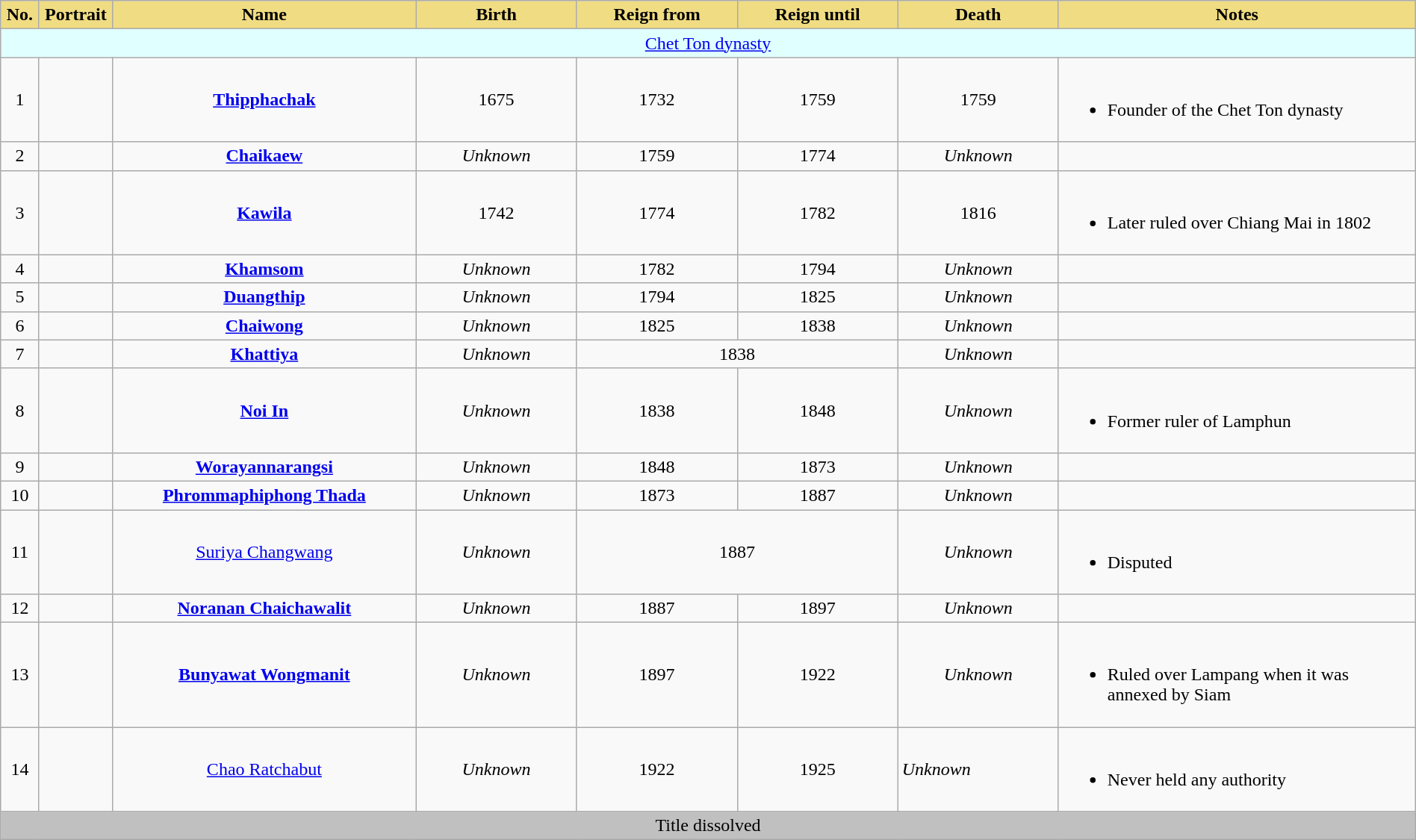<table class="wikitable" width="100%">
<tr>
<th width="1%" style="background-color:#F0DC82">No.</th>
<th width="1%" style="background-color:#F0DC82">Portrait</th>
<th width="17%" style="background-color:#F0DC82">Name</th>
<th width="9%" style="background-color:#F0DC82">Birth</th>
<th width="9%" style="background-color:#F0DC82">Reign from</th>
<th width="9%" style="background-color:#F0DC82">Reign until</th>
<th width="9%" style="background-color:#F0DC82">Death</th>
<th width="20%" style="background-color:#F0DC82">Notes</th>
</tr>
<tr>
<td colspan="8" style="text-align:center; background: #E0FFFF;"><a href='#'>Chet Ton dynasty</a></td>
</tr>
<tr>
<td style="text-align:center">1</td>
<td style="text-align:center"></td>
<td style="text-align:center"><a href='#'><strong>Thipphachak</strong></a></td>
<td style="text-align:center">1675</td>
<td style="text-align:center">1732</td>
<td style="text-align:center">1759</td>
<td style="text-align:center">1759</td>
<td><br><ul><li>Founder of the Chet Ton dynasty</li></ul></td>
</tr>
<tr>
<td style="text-align:center">2</td>
<td style="text-align:center"></td>
<td style="text-align:center"><strong><a href='#'>Chaikaew</a></strong></td>
<td style="text-align:center"><em>Unknown</em></td>
<td style="text-align:center">1759</td>
<td style="text-align:center">1774</td>
<td style="text-align:center"><em>Unknown</em></td>
<td></td>
</tr>
<tr>
<td style="text-align:center">3</td>
<td style="text-align:center"></td>
<td style="text-align:center"><strong><a href='#'>Kawila</a></strong></td>
<td style="text-align:center">1742</td>
<td style="text-align:center">1774</td>
<td style="text-align:center">1782</td>
<td style="text-align:center">1816</td>
<td><br><ul><li>Later ruled over Chiang Mai in 1802</li></ul></td>
</tr>
<tr>
<td style="text-align:center">4</td>
<td style="text-align:center"></td>
<td style="text-align:center"><a href='#'><strong>Khamsom</strong></a></td>
<td style="text-align:center"><em>Unknown</em></td>
<td style="text-align:center">1782</td>
<td style="text-align:center">1794</td>
<td style="text-align:center"><em>Unknown</em></td>
<td></td>
</tr>
<tr>
<td style="text-align:center">5</td>
<td style="text-align:center"></td>
<td style="text-align:center"><strong><a href='#'>Duangthip</a></strong></td>
<td style="text-align:center"><em>Unknown</em></td>
<td style="text-align:center">1794</td>
<td style="text-align:center">1825</td>
<td style="text-align:center"><em>Unknown</em></td>
<td></td>
</tr>
<tr>
<td style="text-align:center">6</td>
<td style="text-align:center"></td>
<td style="text-align:center"><a href='#'><strong>Chaiwong</strong></a></td>
<td style="text-align:center"><em>Unknown</em></td>
<td style="text-align:center">1825</td>
<td style="text-align:center">1838</td>
<td style="text-align:center"><em>Unknown</em></td>
<td></td>
</tr>
<tr>
<td style="text-align:center">7</td>
<td style="text-align:center"></td>
<td style="text-align:center"><a href='#'><strong>Khattiya</strong></a></td>
<td style="text-align:center"><em>Unknown</em></td>
<td colspan="2" style="text-align:center">1838</td>
<td style="text-align:center"><em>Unknown</em></td>
<td></td>
</tr>
<tr>
<td style="text-align:center">8</td>
<td style="text-align:center"></td>
<td style="text-align:center"><a href='#'><strong>Noi In</strong></a></td>
<td style="text-align:center"><em>Unknown</em></td>
<td style="text-align:center">1838</td>
<td style="text-align:center">1848</td>
<td style="text-align:center"><em>Unknown</em></td>
<td><br><ul><li>Former ruler of Lamphun</li></ul></td>
</tr>
<tr>
<td style="text-align:center">9</td>
<td style="text-align:center"></td>
<td style="text-align:center"><strong><a href='#'>Worayannarangsi</a></strong></td>
<td style="text-align:center"><em>Unknown</em></td>
<td style="text-align:center">1848</td>
<td style="text-align:center">1873</td>
<td style="text-align:center"><em>Unknown</em></td>
<td></td>
</tr>
<tr>
<td style="text-align:center">10</td>
<td style="text-align:center"></td>
<td style="text-align:center"><a href='#'><strong>Phrommaphiphong Thada</strong></a></td>
<td style="text-align:center"><em>Unknown</em></td>
<td style="text-align:center">1873</td>
<td style="text-align:center">1887</td>
<td style="text-align:center"><em>Unknown</em></td>
<td></td>
</tr>
<tr>
<td style="text-align:center">11</td>
<td style="text-align:center"></td>
<td style="text-align:center"><a href='#'>Suriya Changwang</a></td>
<td style="text-align:center"><em>Unknown</em></td>
<td colspan="2" style="text-align:center">1887</td>
<td style="text-align:center"><em>Unknown</em></td>
<td><br><ul><li>Disputed</li></ul></td>
</tr>
<tr>
<td style="text-align:center">12</td>
<td style="text-align:center"></td>
<td style="text-align:center"><a href='#'><strong>Noranan Chaichawalit</strong></a></td>
<td style="text-align:center"><em>Unknown</em></td>
<td style="text-align:center">1887</td>
<td style="text-align:center">1897</td>
<td style="text-align:center"><em>Unknown</em></td>
<td></td>
</tr>
<tr>
<td style="text-align:center">13</td>
<td style="text-align:center"></td>
<td style="text-align:center"><a href='#'><strong>Bunyawat Wongmanit</strong></a></td>
<td style="text-align:center"><em>Unknown</em></td>
<td style="text-align:center">1897</td>
<td style="text-align:center">1922</td>
<td style="text-align:center"><em>Unknown</em></td>
<td><br><ul><li>Ruled over Lampang when it was annexed by Siam</li></ul></td>
</tr>
<tr>
<td style="text-align:center">14</td>
<td style="text-align:center"></td>
<td style="text-align:center"><a href='#'>Chao Ratchabut</a></td>
<td style="text-align:center"><em>Unknown</em></td>
<td style="text-align:center">1922</td>
<td style="text-align:center">1925</td>
<td><em>Unknown</em></td>
<td><br><ul><li>Never held any authority</li></ul></td>
</tr>
<tr>
<td colspan="8" style="text-align:center; background:silver">Title dissolved</td>
</tr>
</table>
